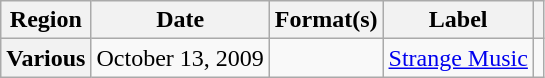<table class="wikitable sortable plainrowheaders">
<tr>
<th scope="col">Region</th>
<th scope="col">Date</th>
<th scope="col">Format(s)</th>
<th scope="col">Label</th>
<th scope="col"></th>
</tr>
<tr>
<th scope="row">Various</th>
<td>October 13, 2009</td>
<td></td>
<td><a href='#'>Strange Music</a></td>
<td></td>
</tr>
</table>
